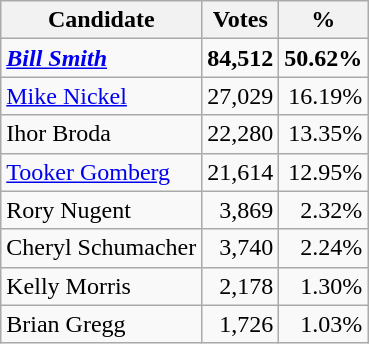<table class="wikitable">
<tr>
<th>Candidate</th>
<th>Votes</th>
<th>%</th>
</tr>
<tr>
<td><strong><em><a href='#'>Bill Smith</a></em></strong></td>
<td align="right"><strong>84,512</strong></td>
<td align="right"><strong>50.62%</strong></td>
</tr>
<tr>
<td><a href='#'>Mike Nickel</a></td>
<td align="right">27,029</td>
<td align="right">16.19%</td>
</tr>
<tr>
<td>Ihor Broda</td>
<td align="right">22,280</td>
<td align="right">13.35%</td>
</tr>
<tr>
<td><a href='#'>Tooker Gomberg</a></td>
<td align="right">21,614</td>
<td align="right">12.95%</td>
</tr>
<tr>
<td>Rory Nugent</td>
<td align="right">3,869</td>
<td align="right">2.32%</td>
</tr>
<tr>
<td>Cheryl Schumacher</td>
<td align="right">3,740</td>
<td align="right">2.24%</td>
</tr>
<tr>
<td>Kelly Morris</td>
<td align="right">2,178</td>
<td align="right">1.30%</td>
</tr>
<tr>
<td>Brian Gregg</td>
<td align="right">1,726</td>
<td align="right">1.03%</td>
</tr>
</table>
